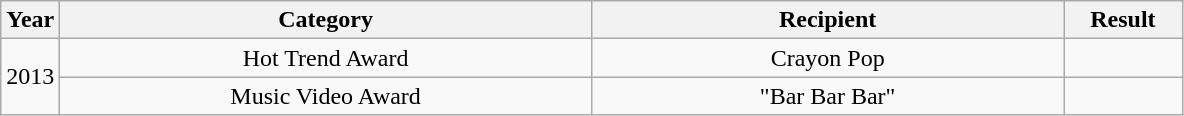<table class="wikitable" style="text-align:center">
<tr>
<th width="5%">Year</th>
<th width="45%">Category</th>
<th width="40%">Recipient</th>
<th width="10%">Result</th>
</tr>
<tr>
<td rowspan="2">2013</td>
<td>Hot Trend Award</td>
<td>Crayon Pop</td>
<td></td>
</tr>
<tr>
<td>Music Video Award</td>
<td>"Bar Bar Bar"</td>
<td></td>
</tr>
</table>
